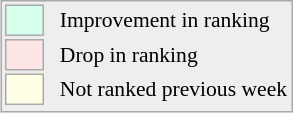<table align=right style="font-size:90%; border:1px solid #aaaaaa; white-space:nowrap; background:#eeeeee;">
<tr>
<td style="background:#d8ffeb; width:22px; border:1px solid #aaaaaa;"> </td>
<td rowspan=5> </td>
<td>Improvement in ranking</td>
</tr>
<tr>
<td style="background:#ffe6e6; width:22px; border:1px solid #aaaaaa;"> </td>
<td>Drop in ranking</td>
</tr>
<tr>
<td style="background:#ffffe6; width:22px; border:1px solid #aaaaaa;"> </td>
<td>Not ranked previous week</td>
</tr>
<tr>
</tr>
</table>
